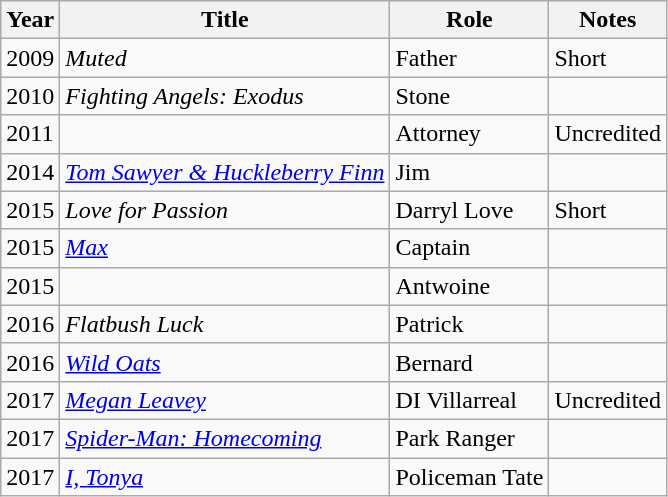<table class="wikitable sortable">
<tr>
<th>Year</th>
<th>Title</th>
<th>Role</th>
<th class="unsortable">Notes</th>
</tr>
<tr>
<td>2009</td>
<td><em>Muted</em></td>
<td>Father</td>
<td>Short</td>
</tr>
<tr>
<td>2010</td>
<td><em>Fighting Angels: Exodus</em></td>
<td>Stone</td>
<td></td>
</tr>
<tr>
<td>2011</td>
<td><em></em></td>
<td>Attorney</td>
<td>Uncredited</td>
</tr>
<tr>
<td>2014</td>
<td><em><a href='#'>Tom Sawyer & Huckleberry Finn</a></em></td>
<td>Jim</td>
<td></td>
</tr>
<tr>
<td>2015</td>
<td><em>Love for Passion</em></td>
<td>Darryl Love</td>
<td>Short</td>
</tr>
<tr>
<td>2015</td>
<td><em><a href='#'>Max</a></em></td>
<td>Captain</td>
<td></td>
</tr>
<tr>
<td>2015</td>
<td><em></em></td>
<td>Antwoine</td>
<td></td>
</tr>
<tr>
<td>2016</td>
<td><em>Flatbush Luck</em></td>
<td>Patrick</td>
<td></td>
</tr>
<tr>
<td>2016</td>
<td><em><a href='#'>Wild Oats</a></em></td>
<td>Bernard</td>
<td></td>
</tr>
<tr>
<td>2017</td>
<td><em><a href='#'>Megan Leavey</a></em></td>
<td>DI Villarreal</td>
<td>Uncredited</td>
</tr>
<tr>
<td>2017</td>
<td><em><a href='#'>Spider-Man: Homecoming</a></em></td>
<td>Park Ranger</td>
<td></td>
</tr>
<tr>
<td>2017</td>
<td><em><a href='#'>I, Tonya</a></em></td>
<td>Policeman Tate</td>
<td></td>
</tr>
</table>
